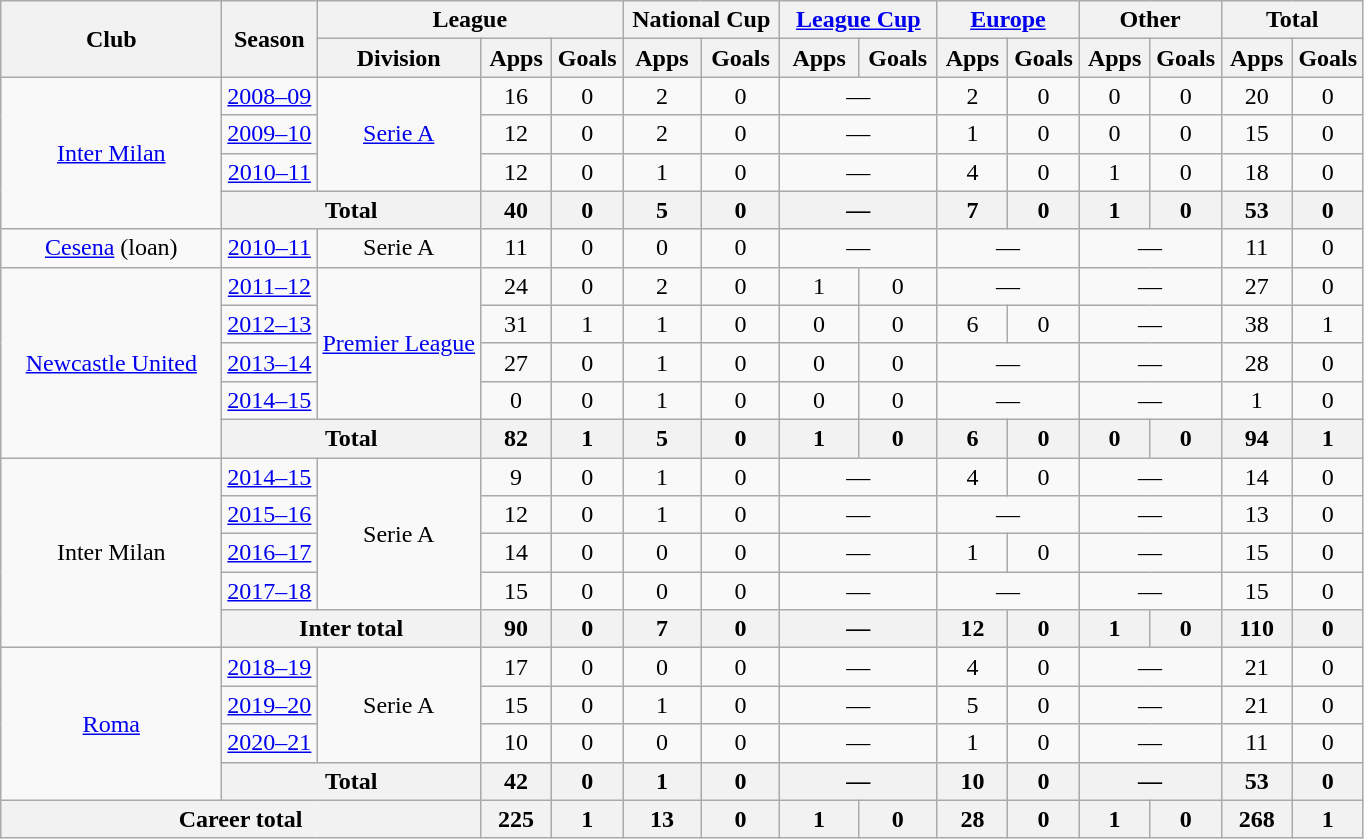<table class="wikitable" style="text-align: center;">
<tr>
<th rowspan="2" width=140>Club</th>
<th rowspan="2">Season</th>
<th colspan="3">League</th>
<th colspan="2">National Cup</th>
<th colspan="2"><a href='#'>League Cup</a></th>
<th colspan="2"><a href='#'>Europe</a></th>
<th colspan="2">Other</th>
<th colspan="2">Total</th>
</tr>
<tr>
<th>Division</th>
<th width=40>Apps</th>
<th width=40>Goals</th>
<th width=45>Apps</th>
<th width=45>Goals</th>
<th width=45>Apps</th>
<th width=45>Goals</th>
<th width=40>Apps</th>
<th width=40>Goals</th>
<th width=40>Apps</th>
<th width=40>Goals</th>
<th width=40>Apps</th>
<th width=40>Goals</th>
</tr>
<tr>
<td rowspan="4"><a href='#'>Inter Milan</a></td>
<td><a href='#'>2008–09</a></td>
<td rowspan="3"><a href='#'>Serie A</a></td>
<td>16</td>
<td>0</td>
<td>2</td>
<td>0</td>
<td colspan="2">—</td>
<td>2</td>
<td>0</td>
<td>0</td>
<td>0</td>
<td>20</td>
<td>0</td>
</tr>
<tr>
<td><a href='#'>2009–10</a></td>
<td>12</td>
<td>0</td>
<td>2</td>
<td>0</td>
<td colspan="2">—</td>
<td>1</td>
<td>0</td>
<td>0</td>
<td>0</td>
<td>15</td>
<td>0</td>
</tr>
<tr>
<td><a href='#'>2010–11</a></td>
<td>12</td>
<td>0</td>
<td>1</td>
<td>0</td>
<td colspan="2">—</td>
<td>4</td>
<td>0</td>
<td>1</td>
<td>0</td>
<td>18</td>
<td>0</td>
</tr>
<tr>
<th colspan="2">Total</th>
<th>40</th>
<th>0</th>
<th>5</th>
<th>0</th>
<th colspan="2">—</th>
<th>7</th>
<th>0</th>
<th>1</th>
<th>0</th>
<th>53</th>
<th>0</th>
</tr>
<tr>
<td><a href='#'>Cesena</a> (loan)</td>
<td><a href='#'>2010–11</a></td>
<td>Serie A</td>
<td>11</td>
<td>0</td>
<td>0</td>
<td>0</td>
<td colspan="2">—</td>
<td colspan="2">—</td>
<td colspan="2">—</td>
<td>11</td>
<td>0</td>
</tr>
<tr>
<td rowspan="5"><a href='#'>Newcastle United</a></td>
<td><a href='#'>2011–12</a></td>
<td rowspan="4"><a href='#'>Premier League</a></td>
<td>24</td>
<td>0</td>
<td>2</td>
<td>0</td>
<td>1</td>
<td>0</td>
<td colspan="2">—</td>
<td colspan="2">—</td>
<td>27</td>
<td>0</td>
</tr>
<tr>
<td><a href='#'>2012–13</a></td>
<td>31</td>
<td>1</td>
<td>1</td>
<td>0</td>
<td>0</td>
<td>0</td>
<td>6</td>
<td>0</td>
<td colspan="2">—</td>
<td>38</td>
<td>1</td>
</tr>
<tr>
<td><a href='#'>2013–14</a></td>
<td>27</td>
<td>0</td>
<td>1</td>
<td>0</td>
<td>0</td>
<td>0</td>
<td colspan="2">—</td>
<td colspan="2">—</td>
<td>28</td>
<td>0</td>
</tr>
<tr>
<td><a href='#'>2014–15</a></td>
<td>0</td>
<td>0</td>
<td>1</td>
<td>0</td>
<td>0</td>
<td>0</td>
<td colspan="2">—</td>
<td colspan="2">—</td>
<td>1</td>
<td>0</td>
</tr>
<tr>
<th colspan="2">Total</th>
<th>82</th>
<th>1</th>
<th>5</th>
<th>0</th>
<th>1</th>
<th>0</th>
<th>6</th>
<th>0</th>
<th>0</th>
<th>0</th>
<th>94</th>
<th>1</th>
</tr>
<tr>
<td rowspan="5">Inter Milan</td>
<td><a href='#'>2014–15</a></td>
<td rowspan="4">Serie A</td>
<td>9</td>
<td>0</td>
<td>1</td>
<td>0</td>
<td colspan="2">—</td>
<td>4</td>
<td>0</td>
<td colspan="2">—</td>
<td>14</td>
<td>0</td>
</tr>
<tr>
<td><a href='#'>2015–16</a></td>
<td>12</td>
<td>0</td>
<td>1</td>
<td>0</td>
<td colspan="2">—</td>
<td colspan="2">—</td>
<td colspan="2">—</td>
<td>13</td>
<td>0</td>
</tr>
<tr>
<td><a href='#'>2016–17</a></td>
<td>14</td>
<td>0</td>
<td>0</td>
<td>0</td>
<td colspan="2">—</td>
<td>1</td>
<td>0</td>
<td colspan="2">—</td>
<td>15</td>
<td>0</td>
</tr>
<tr>
<td><a href='#'>2017–18</a></td>
<td>15</td>
<td>0</td>
<td>0</td>
<td>0</td>
<td colspan="2">—</td>
<td colspan="2">—</td>
<td colspan="2">—</td>
<td>15</td>
<td>0</td>
</tr>
<tr>
<th colspan="2">Inter total</th>
<th>90</th>
<th>0</th>
<th>7</th>
<th>0</th>
<th colspan="2">—</th>
<th>12</th>
<th>0</th>
<th>1</th>
<th>0</th>
<th>110</th>
<th>0</th>
</tr>
<tr>
<td rowspan="4"><a href='#'>Roma</a></td>
<td><a href='#'>2018–19</a></td>
<td rowspan="3">Serie A</td>
<td>17</td>
<td>0</td>
<td>0</td>
<td>0</td>
<td colspan="2">—</td>
<td>4</td>
<td>0</td>
<td colspan="2">—</td>
<td>21</td>
<td>0</td>
</tr>
<tr>
<td><a href='#'>2019–20</a></td>
<td>15</td>
<td>0</td>
<td>1</td>
<td>0</td>
<td colspan="2">—</td>
<td>5</td>
<td>0</td>
<td colspan="2">—</td>
<td>21</td>
<td>0</td>
</tr>
<tr>
<td><a href='#'>2020–21</a></td>
<td>10</td>
<td>0</td>
<td>0</td>
<td>0</td>
<td colspan="2">—</td>
<td>1</td>
<td>0</td>
<td colspan="2">—</td>
<td>11</td>
<td>0</td>
</tr>
<tr>
<th colspan="2">Total</th>
<th>42</th>
<th>0</th>
<th>1</th>
<th>0</th>
<th colspan="2">—</th>
<th>10</th>
<th>0</th>
<th colspan="2">—</th>
<th>53</th>
<th>0</th>
</tr>
<tr>
<th colspan="3">Career total</th>
<th>225</th>
<th>1</th>
<th>13</th>
<th>0</th>
<th>1</th>
<th>0</th>
<th>28</th>
<th>0</th>
<th>1</th>
<th>0</th>
<th>268</th>
<th>1</th>
</tr>
</table>
